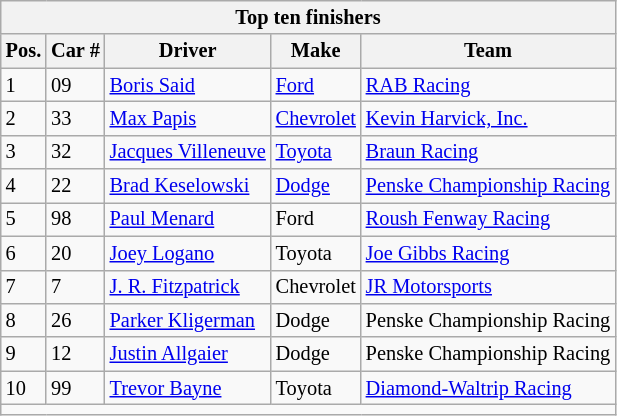<table class="wikitable" style="font-size: 85%;">
<tr>
<th colspan=5 align=center>Top ten finishers</th>
</tr>
<tr>
<th>Pos.</th>
<th>Car #</th>
<th>Driver</th>
<th>Make</th>
<th>Team</th>
</tr>
<tr>
<td>1</td>
<td>09</td>
<td><a href='#'>Boris Said</a></td>
<td><a href='#'>Ford</a></td>
<td><a href='#'>RAB Racing</a></td>
</tr>
<tr>
<td>2</td>
<td>33</td>
<td><a href='#'>Max Papis</a></td>
<td><a href='#'>Chevrolet</a></td>
<td><a href='#'>Kevin Harvick, Inc.</a></td>
</tr>
<tr>
<td>3</td>
<td>32</td>
<td><a href='#'>Jacques Villeneuve</a></td>
<td><a href='#'>Toyota</a></td>
<td><a href='#'>Braun Racing</a></td>
</tr>
<tr>
<td>4</td>
<td>22</td>
<td><a href='#'>Brad Keselowski</a></td>
<td><a href='#'>Dodge</a></td>
<td><a href='#'>Penske Championship Racing</a></td>
</tr>
<tr>
<td>5</td>
<td>98</td>
<td><a href='#'>Paul Menard</a></td>
<td>Ford</td>
<td><a href='#'>Roush Fenway Racing</a></td>
</tr>
<tr>
<td>6</td>
<td>20</td>
<td><a href='#'>Joey Logano</a></td>
<td>Toyota</td>
<td><a href='#'>Joe Gibbs Racing</a></td>
</tr>
<tr>
<td>7</td>
<td>7</td>
<td><a href='#'>J. R. Fitzpatrick</a></td>
<td>Chevrolet</td>
<td><a href='#'>JR Motorsports</a></td>
</tr>
<tr>
<td>8</td>
<td>26</td>
<td><a href='#'>Parker Kligerman</a></td>
<td>Dodge</td>
<td>Penske Championship Racing</td>
</tr>
<tr>
<td>9</td>
<td>12</td>
<td><a href='#'>Justin Allgaier</a></td>
<td>Dodge</td>
<td>Penske Championship Racing</td>
</tr>
<tr>
<td>10</td>
<td>99</td>
<td><a href='#'>Trevor Bayne</a></td>
<td>Toyota</td>
<td><a href='#'>Diamond-Waltrip Racing</a></td>
</tr>
<tr>
<td colspan=5 align=center></td>
</tr>
</table>
